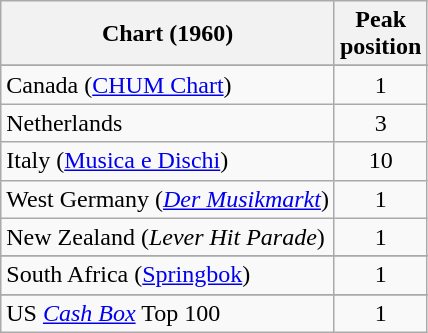<table class="wikitable sortable">
<tr>
<th>Chart (1960)</th>
<th>Peak<br>position</th>
</tr>
<tr>
</tr>
<tr>
</tr>
<tr>
<td>Canada (<a href='#'>CHUM Chart</a>)</td>
<td style="text-align:center;">1</td>
</tr>
<tr>
<td>Netherlands</td>
<td style="text-align:center;">3</td>
</tr>
<tr>
<td>Italy (<a href='#'>Musica e Dischi</a>)</td>
<td style="text-align:center;">10</td>
</tr>
<tr>
<td>West Germany (<em><a href='#'>Der Musikmarkt</a></em>)</td>
<td style="text-align:center;">1</td>
</tr>
<tr>
<td>New Zealand (<em>Lever Hit Parade</em>)</td>
<td style="text-align:center;">1</td>
</tr>
<tr>
</tr>
<tr>
<td>South Africa (<a href='#'>Springbok</a>)</td>
<td align="center">1</td>
</tr>
<tr>
</tr>
<tr>
</tr>
<tr>
<td>US <a href='#'><em>Cash Box</em></a> Top 100</td>
<td style="text-align:center;">1</td>
</tr>
</table>
